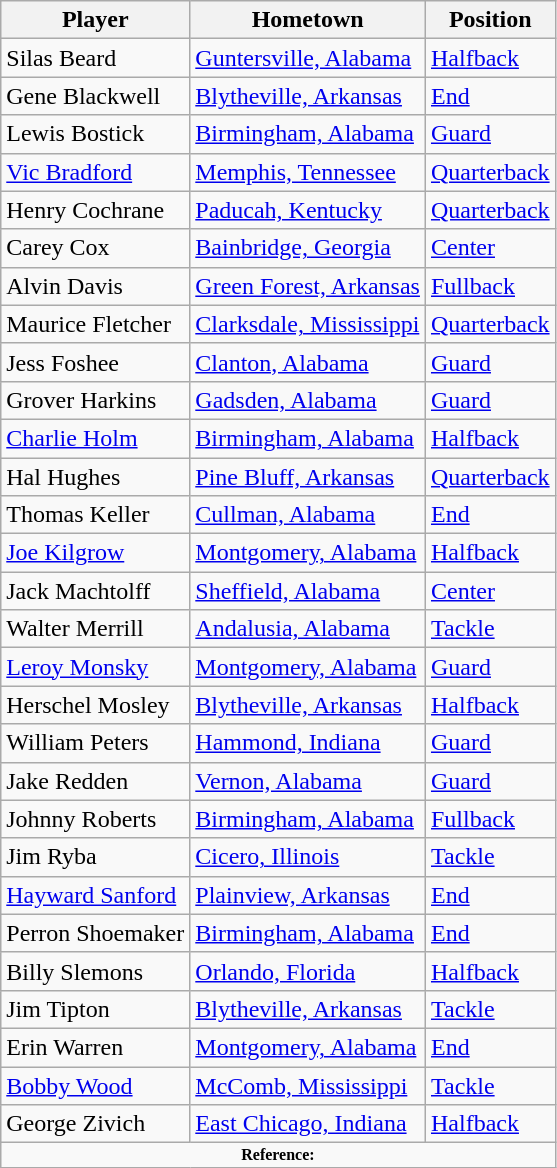<table class="wikitable" border="1">
<tr ;>
<th>Player</th>
<th>Hometown</th>
<th>Position</th>
</tr>
<tr>
<td>Silas Beard</td>
<td><a href='#'>Guntersville, Alabama</a></td>
<td><a href='#'>Halfback</a></td>
</tr>
<tr>
<td>Gene Blackwell</td>
<td><a href='#'>Blytheville, Arkansas</a></td>
<td><a href='#'>End</a></td>
</tr>
<tr>
<td>Lewis Bostick</td>
<td><a href='#'>Birmingham, Alabama</a></td>
<td><a href='#'>Guard</a></td>
</tr>
<tr>
<td><a href='#'>Vic Bradford</a></td>
<td><a href='#'>Memphis, Tennessee</a></td>
<td><a href='#'>Quarterback</a></td>
</tr>
<tr>
<td>Henry Cochrane</td>
<td><a href='#'>Paducah, Kentucky</a></td>
<td><a href='#'>Quarterback</a></td>
</tr>
<tr>
<td>Carey Cox</td>
<td><a href='#'>Bainbridge, Georgia</a></td>
<td><a href='#'>Center</a></td>
</tr>
<tr>
<td>Alvin Davis</td>
<td><a href='#'>Green Forest, Arkansas</a></td>
<td><a href='#'>Fullback</a></td>
</tr>
<tr>
<td>Maurice Fletcher</td>
<td><a href='#'>Clarksdale, Mississippi</a></td>
<td><a href='#'>Quarterback</a></td>
</tr>
<tr>
<td>Jess Foshee</td>
<td><a href='#'>Clanton, Alabama</a></td>
<td><a href='#'>Guard</a></td>
</tr>
<tr>
<td>Grover Harkins</td>
<td><a href='#'>Gadsden, Alabama</a></td>
<td><a href='#'>Guard</a></td>
</tr>
<tr>
<td><a href='#'>Charlie Holm</a></td>
<td><a href='#'>Birmingham, Alabama</a></td>
<td><a href='#'>Halfback</a></td>
</tr>
<tr>
<td>Hal Hughes</td>
<td><a href='#'>Pine Bluff, Arkansas</a></td>
<td><a href='#'>Quarterback</a></td>
</tr>
<tr>
<td>Thomas Keller</td>
<td><a href='#'>Cullman, Alabama</a></td>
<td><a href='#'>End</a></td>
</tr>
<tr>
<td><a href='#'>Joe Kilgrow</a></td>
<td><a href='#'>Montgomery, Alabama</a></td>
<td><a href='#'>Halfback</a></td>
</tr>
<tr>
<td>Jack Machtolff</td>
<td><a href='#'>Sheffield, Alabama</a></td>
<td><a href='#'>Center</a></td>
</tr>
<tr>
<td>Walter Merrill</td>
<td><a href='#'>Andalusia, Alabama</a></td>
<td><a href='#'>Tackle</a></td>
</tr>
<tr>
<td><a href='#'>Leroy Monsky</a></td>
<td><a href='#'>Montgomery, Alabama</a></td>
<td><a href='#'>Guard</a></td>
</tr>
<tr>
<td>Herschel Mosley</td>
<td><a href='#'>Blytheville, Arkansas</a></td>
<td><a href='#'>Halfback</a></td>
</tr>
<tr>
<td>William Peters</td>
<td><a href='#'>Hammond, Indiana</a></td>
<td><a href='#'>Guard</a></td>
</tr>
<tr>
<td>Jake Redden</td>
<td><a href='#'>Vernon, Alabama</a></td>
<td><a href='#'>Guard</a></td>
</tr>
<tr>
<td>Johnny Roberts</td>
<td><a href='#'>Birmingham, Alabama</a></td>
<td><a href='#'>Fullback</a></td>
</tr>
<tr>
<td>Jim Ryba</td>
<td><a href='#'>Cicero, Illinois</a></td>
<td><a href='#'>Tackle</a></td>
</tr>
<tr>
<td><a href='#'>Hayward Sanford</a></td>
<td><a href='#'>Plainview, Arkansas</a></td>
<td><a href='#'>End</a></td>
</tr>
<tr>
<td>Perron Shoemaker</td>
<td><a href='#'>Birmingham, Alabama</a></td>
<td><a href='#'>End</a></td>
</tr>
<tr>
<td>Billy Slemons</td>
<td><a href='#'>Orlando, Florida</a></td>
<td><a href='#'>Halfback</a></td>
</tr>
<tr>
<td>Jim Tipton</td>
<td><a href='#'>Blytheville, Arkansas</a></td>
<td><a href='#'>Tackle</a></td>
</tr>
<tr>
<td>Erin Warren</td>
<td><a href='#'>Montgomery, Alabama</a></td>
<td><a href='#'>End</a></td>
</tr>
<tr>
<td><a href='#'>Bobby Wood</a></td>
<td><a href='#'>McComb, Mississippi</a></td>
<td><a href='#'>Tackle</a></td>
</tr>
<tr>
<td>George Zivich</td>
<td><a href='#'>East Chicago, Indiana</a></td>
<td><a href='#'>Halfback</a></td>
</tr>
<tr>
<td colspan="3" style="font-size: 8pt" align="center"><strong>Reference:</strong></td>
</tr>
</table>
